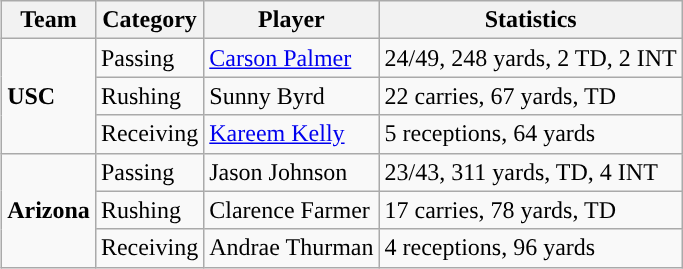<table class="wikitable" style="float: right;">
<tr>
<th>Team</th>
<th>Category</th>
<th>Player</th>
<th>Statistics</th>
</tr>
<tr>
<td rowspan=3><strong>USC</strong></td>
<td>Passing</td>
<td><a href='#'>Carson Palmer</a></td>
<td>24/49, 248 yards, 2 TD, 2 INT</td>
</tr>
<tr>
<td>Rushing</td>
<td>Sunny Byrd</td>
<td>22 carries, 67 yards, TD</td>
</tr>
<tr>
<td>Receiving</td>
<td><a href='#'>Kareem Kelly</a></td>
<td>5 receptions, 64 yards</td>
</tr>
<tr>
<td rowspan=3><strong>Arizona</strong></td>
<td>Passing</td>
<td>Jason Johnson</td>
<td>23/43, 311 yards, TD, 4 INT</td>
</tr>
<tr>
<td>Rushing</td>
<td>Clarence Farmer</td>
<td>17 carries, 78 yards, TD</td>
</tr>
<tr>
<td>Receiving</td>
<td>Andrae Thurman</td>
<td>4 receptions, 96 yards</td>
</tr>
</table>
